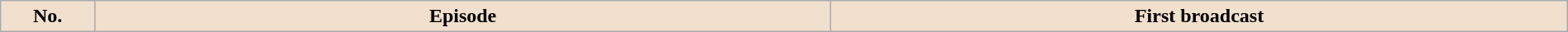<table class="wikitable plainrowheaders" style="width:100%; margin:auto; background:#fff;">
<tr>
<th style="background: #f2e0ce; width: 6%;">No.</th>
<th style="background: #f2e0ce; width: 47%;">Episode</th>
<th style="background: #f2e0ce; width: 47%;">First broadcast<br>



</th>
</tr>
</table>
